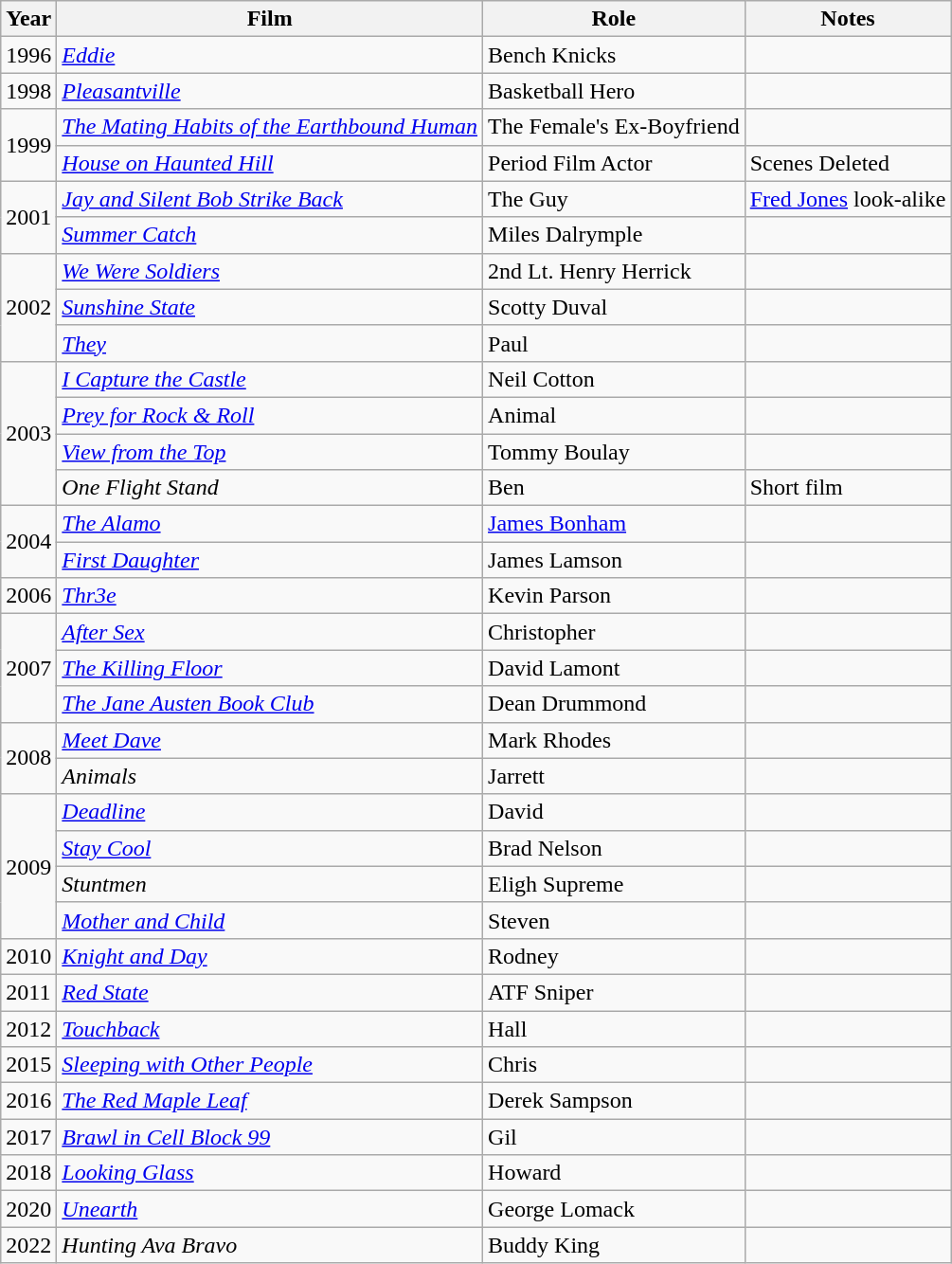<table class="wikitable" style="font-size:100%">
<tr style="text-align:center;">
<th>Year</th>
<th>Film</th>
<th>Role</th>
<th>Notes</th>
</tr>
<tr>
<td rowspan="1">1996</td>
<td><em><a href='#'>Eddie</a></em></td>
<td>Bench Knicks</td>
<td></td>
</tr>
<tr>
<td rowspan="1">1998</td>
<td><em><a href='#'>Pleasantville</a></em></td>
<td>Basketball Hero</td>
<td></td>
</tr>
<tr>
<td rowspan="2">1999</td>
<td><em><a href='#'>The Mating Habits of the Earthbound Human</a></em></td>
<td>The Female's Ex-Boyfriend</td>
<td></td>
</tr>
<tr>
<td><em><a href='#'>House on Haunted Hill</a></em></td>
<td>Period Film Actor</td>
<td>Scenes Deleted</td>
</tr>
<tr>
<td rowspan="2">2001</td>
<td><em><a href='#'>Jay and Silent Bob Strike Back</a></em></td>
<td>The Guy</td>
<td><a href='#'>Fred Jones</a> look-alike</td>
</tr>
<tr>
<td><em><a href='#'>Summer Catch</a></em></td>
<td>Miles Dalrymple</td>
<td></td>
</tr>
<tr>
<td rowspan="3">2002</td>
<td><em><a href='#'>We Were Soldiers</a></em></td>
<td>2nd Lt. Henry Herrick</td>
<td></td>
</tr>
<tr>
<td><em><a href='#'>Sunshine State</a></em></td>
<td>Scotty Duval</td>
<td></td>
</tr>
<tr>
<td><em><a href='#'>They</a></em></td>
<td>Paul</td>
<td></td>
</tr>
<tr>
<td rowspan="4">2003</td>
<td><em><a href='#'>I Capture the Castle</a></em></td>
<td>Neil Cotton</td>
<td></td>
</tr>
<tr>
<td><em><a href='#'>Prey for Rock & Roll</a></em></td>
<td>Animal</td>
<td></td>
</tr>
<tr>
<td><em><a href='#'>View from the Top</a></em></td>
<td>Tommy Boulay</td>
<td></td>
</tr>
<tr>
<td><em>One Flight Stand</em></td>
<td>Ben</td>
<td>Short film</td>
</tr>
<tr>
<td rowspan="2">2004</td>
<td><em><a href='#'>The Alamo</a></em></td>
<td><a href='#'>James Bonham</a></td>
<td></td>
</tr>
<tr>
<td><em><a href='#'>First Daughter</a></em></td>
<td>James Lamson</td>
<td></td>
</tr>
<tr>
<td rowspan="1">2006</td>
<td><em><a href='#'>Thr3e</a></em></td>
<td>Kevin Parson</td>
<td></td>
</tr>
<tr>
<td rowspan="3">2007</td>
<td><em><a href='#'>After Sex</a></em></td>
<td>Christopher</td>
<td></td>
</tr>
<tr>
<td><em><a href='#'>The Killing Floor</a></em></td>
<td>David Lamont</td>
<td></td>
</tr>
<tr>
<td><em><a href='#'>The Jane Austen Book Club</a></em></td>
<td>Dean Drummond</td>
<td></td>
</tr>
<tr>
<td rowspan="2">2008</td>
<td><em><a href='#'>Meet Dave</a></em></td>
<td>Mark Rhodes</td>
<td></td>
</tr>
<tr>
<td><em>Animals</em></td>
<td>Jarrett</td>
<td></td>
</tr>
<tr>
<td rowspan="4">2009</td>
<td><em><a href='#'>Deadline</a></em></td>
<td>David</td>
<td></td>
</tr>
<tr>
<td><em><a href='#'>Stay Cool</a></em></td>
<td>Brad Nelson</td>
<td></td>
</tr>
<tr>
<td><em>Stuntmen</em></td>
<td>Eligh Supreme</td>
<td></td>
</tr>
<tr>
<td><em><a href='#'>Mother and Child</a></em></td>
<td>Steven</td>
<td></td>
</tr>
<tr>
<td rowspan="1">2010</td>
<td><em><a href='#'>Knight and Day</a></em></td>
<td>Rodney</td>
<td></td>
</tr>
<tr>
<td rowspan="1">2011</td>
<td><em><a href='#'>Red State</a></em></td>
<td>ATF Sniper</td>
<td></td>
</tr>
<tr>
<td rowspan="1">2012</td>
<td><em><a href='#'>Touchback</a></em></td>
<td>Hall</td>
<td></td>
</tr>
<tr>
<td rowspan="1">2015</td>
<td><em><a href='#'>Sleeping with Other People</a></em></td>
<td>Chris</td>
<td></td>
</tr>
<tr>
<td>2016</td>
<td><em><a href='#'>The Red Maple Leaf</a></em></td>
<td>Derek Sampson</td>
<td></td>
</tr>
<tr>
<td rowspan="1">2017</td>
<td><em><a href='#'>Brawl in Cell Block 99</a></em></td>
<td>Gil</td>
<td></td>
</tr>
<tr>
<td rowspan="1">2018</td>
<td><em><a href='#'>Looking Glass</a></em></td>
<td>Howard</td>
<td></td>
</tr>
<tr>
<td rowspan="1">2020</td>
<td><em><a href='#'>Unearth</a></em></td>
<td>George Lomack</td>
<td></td>
</tr>
<tr>
<td>2022</td>
<td><em>Hunting Ava Bravo</em></td>
<td>Buddy King</td>
<td></td>
</tr>
</table>
